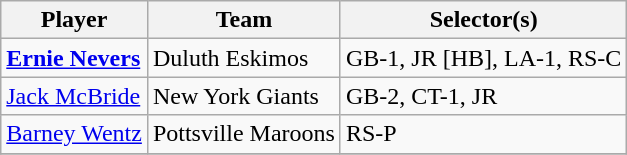<table class="wikitable" style="text-align:left;">
<tr>
<th>Player</th>
<th>Team</th>
<th>Selector(s)</th>
</tr>
<tr>
<td><strong><a href='#'>Ernie Nevers</a></strong></td>
<td>Duluth Eskimos</td>
<td>GB-1, JR [HB], LA-1, RS-C</td>
</tr>
<tr>
<td><a href='#'>Jack McBride</a></td>
<td>New York Giants</td>
<td>GB-2, CT-1, JR</td>
</tr>
<tr>
<td><a href='#'>Barney Wentz</a></td>
<td>Pottsville Maroons</td>
<td>RS-P</td>
</tr>
<tr>
</tr>
</table>
